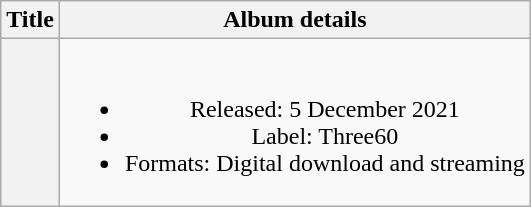<table class="wikitable plainrowheaders" style="text-align:center;" border="1">
<tr>
<th>Title</th>
<th>Album details</th>
</tr>
<tr>
<th scope="row"></th>
<td><br><ul><li>Released: 5 December 2021</li><li>Label: Three60</li><li>Formats: Digital download and streaming</li></ul></td>
</tr>
</table>
